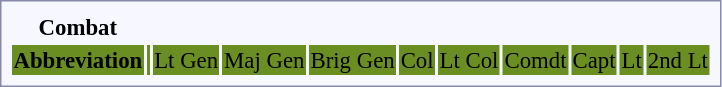<table style="border:1px solid #8888aa; background-color:#f7f8ff; padding:5px; font-size:95%; margin: 0px 12px 12px 0px;">
<tr style="text-align:center;">
<th>Combat</th>
<td colspan=4></td>
<td colspan=2></td>
<td colspan=2></td>
<td colspan=2></td>
<td colspan=2></td>
<td colspan=2></td>
<td colspan=2></td>
<td colspan=2></td>
<td colspan=3></td>
<td colspan=3><br></td>
</tr>
<tr style="background:#6b8e23; text-align:center;">
<td><strong>Abbreviation</strong></td>
<td colspan=4></td>
<td colspan=2>Lt Gen</td>
<td colspan=2>Maj Gen</td>
<td colspan=2>Brig Gen</td>
<td colspan=2>Col</td>
<td colspan=2>Lt Col</td>
<td colspan=2>Comdt</td>
<td colspan=2>Capt</td>
<td colspan=3>Lt</td>
<td colspan=3>2nd Lt</td>
</tr>
</table>
